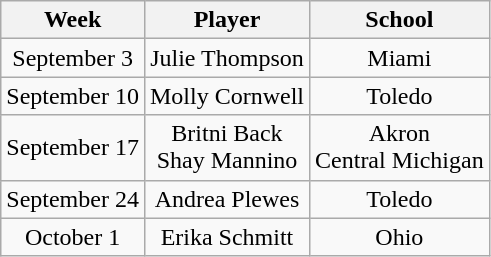<table class="wikitable" style="text-align:center;">
<tr>
<th>Week</th>
<th>Player</th>
<th>School</th>
</tr>
<tr>
<td>September 3</td>
<td>Julie Thompson</td>
<td>Miami</td>
</tr>
<tr>
<td>September 10</td>
<td>Molly Cornwell</td>
<td>Toledo</td>
</tr>
<tr>
<td>September 17</td>
<td>Britni Back<br>Shay Mannino</td>
<td>Akron<br>Central Michigan</td>
</tr>
<tr>
<td>September 24</td>
<td>Andrea Plewes</td>
<td>Toledo</td>
</tr>
<tr>
<td>October 1</td>
<td>Erika Schmitt</td>
<td>Ohio</td>
</tr>
</table>
